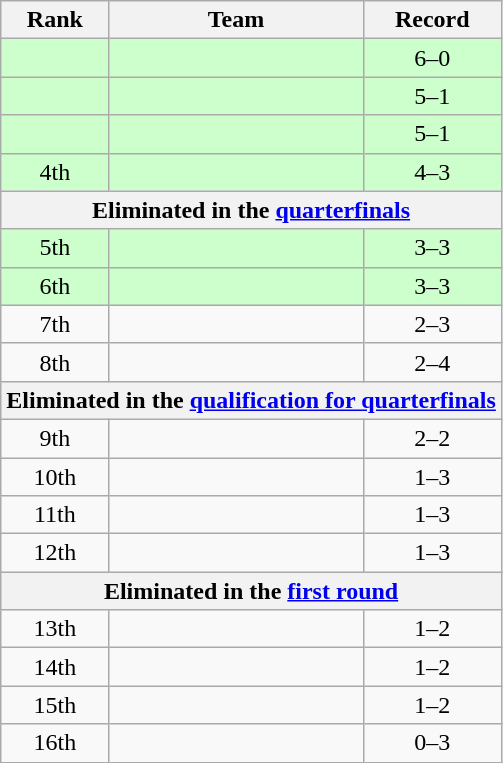<table class=wikitable style="text-align:center;">
<tr>
<th>Rank</th>
<th width=162>Team</th>
<th>Record</th>
</tr>
<tr bgcolor=#ccffcc>
<td></td>
<td align=left></td>
<td>6–0</td>
</tr>
<tr bgcolor=#ccffcc>
<td></td>
<td align=left></td>
<td>5–1</td>
</tr>
<tr bgcolor=#ccffcc>
<td></td>
<td align=left></td>
<td>5–1</td>
</tr>
<tr bgcolor=#ccffcc>
<td>4th</td>
<td align=left></td>
<td>4–3</td>
</tr>
<tr>
<th colspan="3">Eliminated in the <a href='#'>quarterfinals</a></th>
</tr>
<tr bgcolor=#ccffcc>
<td>5th</td>
<td align=left></td>
<td>3–3</td>
</tr>
<tr bgcolor=#ccffcc>
<td>6th</td>
<td align=left></td>
<td>3–3</td>
</tr>
<tr>
<td>7th</td>
<td align=left></td>
<td>2–3</td>
</tr>
<tr>
<td>8th</td>
<td align=left></td>
<td>2–4</td>
</tr>
<tr>
<th colspan="3">Eliminated in the <a href='#'>qualification for quarterfinals</a></th>
</tr>
<tr>
<td>9th</td>
<td align=left></td>
<td>2–2</td>
</tr>
<tr>
<td>10th</td>
<td align=left></td>
<td>1–3</td>
</tr>
<tr>
<td>11th</td>
<td align=left></td>
<td>1–3</td>
</tr>
<tr>
<td>12th</td>
<td align=left></td>
<td>1–3</td>
</tr>
<tr>
<th colspan="3">Eliminated in the <a href='#'>first round</a></th>
</tr>
<tr>
<td>13th</td>
<td align=left></td>
<td>1–2</td>
</tr>
<tr>
<td>14th</td>
<td align=left></td>
<td>1–2</td>
</tr>
<tr>
<td>15th</td>
<td align=left></td>
<td>1–2</td>
</tr>
<tr>
<td>16th</td>
<td align=left></td>
<td>0–3</td>
</tr>
</table>
